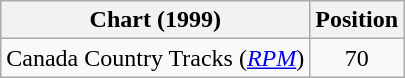<table class="wikitable sortable">
<tr>
<th scope="col">Chart (1999)</th>
<th scope="col">Position</th>
</tr>
<tr>
<td>Canada Country Tracks (<em><a href='#'>RPM</a></em>)</td>
<td align="center">70</td>
</tr>
</table>
